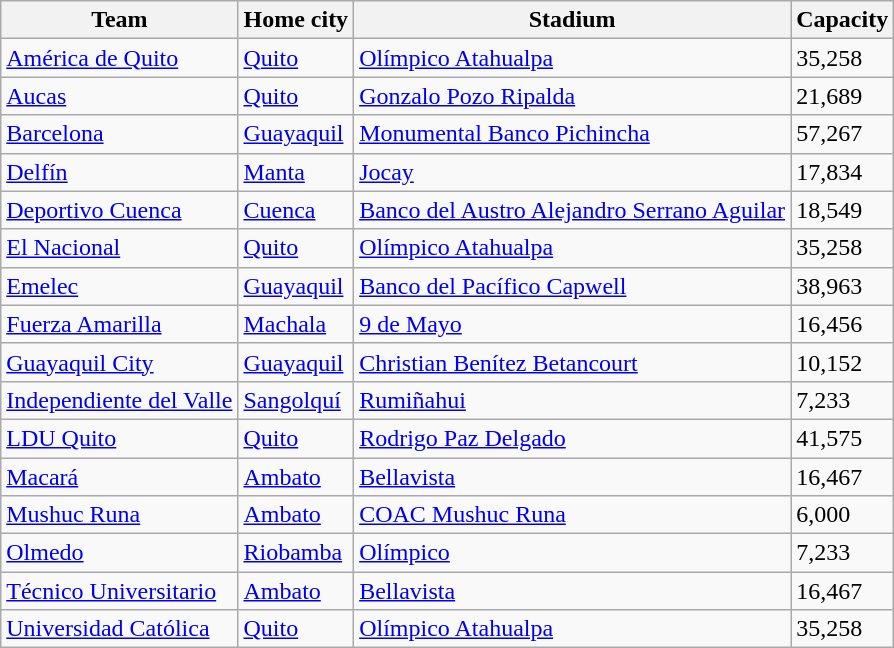<table class="wikitable sortable">
<tr>
<th>Team</th>
<th>Home city</th>
<th>Stadium</th>
<th>Capacity</th>
</tr>
<tr>
<td><a href='#'>América de Quito</a></td>
<td><a href='#'>Quito</a></td>
<td><a href='#'>Olímpico Atahualpa</a></td>
<td>35,258</td>
</tr>
<tr>
<td><a href='#'>Aucas</a></td>
<td><a href='#'>Quito</a></td>
<td><a href='#'>Gonzalo Pozo Ripalda</a></td>
<td>21,689</td>
</tr>
<tr>
<td><a href='#'>Barcelona</a></td>
<td><a href='#'>Guayaquil</a></td>
<td><a href='#'>Monumental Banco Pichincha</a></td>
<td>57,267</td>
</tr>
<tr>
<td><a href='#'>Delfín</a></td>
<td><a href='#'>Manta</a></td>
<td><a href='#'>Jocay</a></td>
<td>17,834</td>
</tr>
<tr>
<td><a href='#'>Deportivo Cuenca</a></td>
<td><a href='#'>Cuenca</a></td>
<td><a href='#'>Banco del Austro Alejandro Serrano Aguilar</a></td>
<td>18,549</td>
</tr>
<tr>
<td><a href='#'>El Nacional</a></td>
<td><a href='#'>Quito</a></td>
<td><a href='#'>Olímpico Atahualpa</a></td>
<td>35,258</td>
</tr>
<tr>
<td><a href='#'>Emelec</a></td>
<td><a href='#'>Guayaquil</a></td>
<td><a href='#'>Banco del Pacífico Capwell</a></td>
<td>38,963</td>
</tr>
<tr>
<td><a href='#'>Fuerza Amarilla</a></td>
<td><a href='#'>Machala</a></td>
<td><a href='#'>9 de Mayo</a></td>
<td>16,456</td>
</tr>
<tr>
<td><a href='#'>Guayaquil City</a></td>
<td><a href='#'>Guayaquil</a></td>
<td><a href='#'>Christian Benítez Betancourt</a></td>
<td>10,152</td>
</tr>
<tr>
<td><a href='#'>Independiente del Valle</a></td>
<td><a href='#'>Sangolquí</a></td>
<td><a href='#'>Rumiñahui</a></td>
<td>7,233</td>
</tr>
<tr>
<td><a href='#'>LDU Quito</a></td>
<td><a href='#'>Quito</a></td>
<td><a href='#'>Rodrigo Paz Delgado</a></td>
<td>41,575</td>
</tr>
<tr>
<td><a href='#'>Macará</a></td>
<td><a href='#'>Ambato</a></td>
<td><a href='#'>Bellavista</a></td>
<td>16,467</td>
</tr>
<tr>
<td><a href='#'>Mushuc Runa</a></td>
<td><a href='#'>Ambato</a></td>
<td><a href='#'>COAC Mushuc Runa</a></td>
<td>6,000</td>
</tr>
<tr>
<td><a href='#'>Olmedo</a></td>
<td><a href='#'>Riobamba</a></td>
<td><a href='#'>Olímpico</a></td>
<td>7,233</td>
</tr>
<tr>
<td><a href='#'>Técnico Universitario</a></td>
<td><a href='#'>Ambato</a></td>
<td><a href='#'>Bellavista</a></td>
<td>16,467</td>
</tr>
<tr>
<td><a href='#'>Universidad Católica</a></td>
<td><a href='#'>Quito</a></td>
<td><a href='#'>Olímpico Atahualpa</a></td>
<td>35,258</td>
</tr>
</table>
